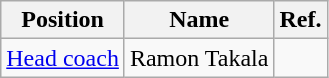<table class="wikitable">
<tr>
<th>Position</th>
<th>Name</th>
<th>Ref.</th>
</tr>
<tr>
<td><a href='#'>Head coach</a></td>
<td> Ramon Takala</td>
<td><br></td>
</tr>
</table>
